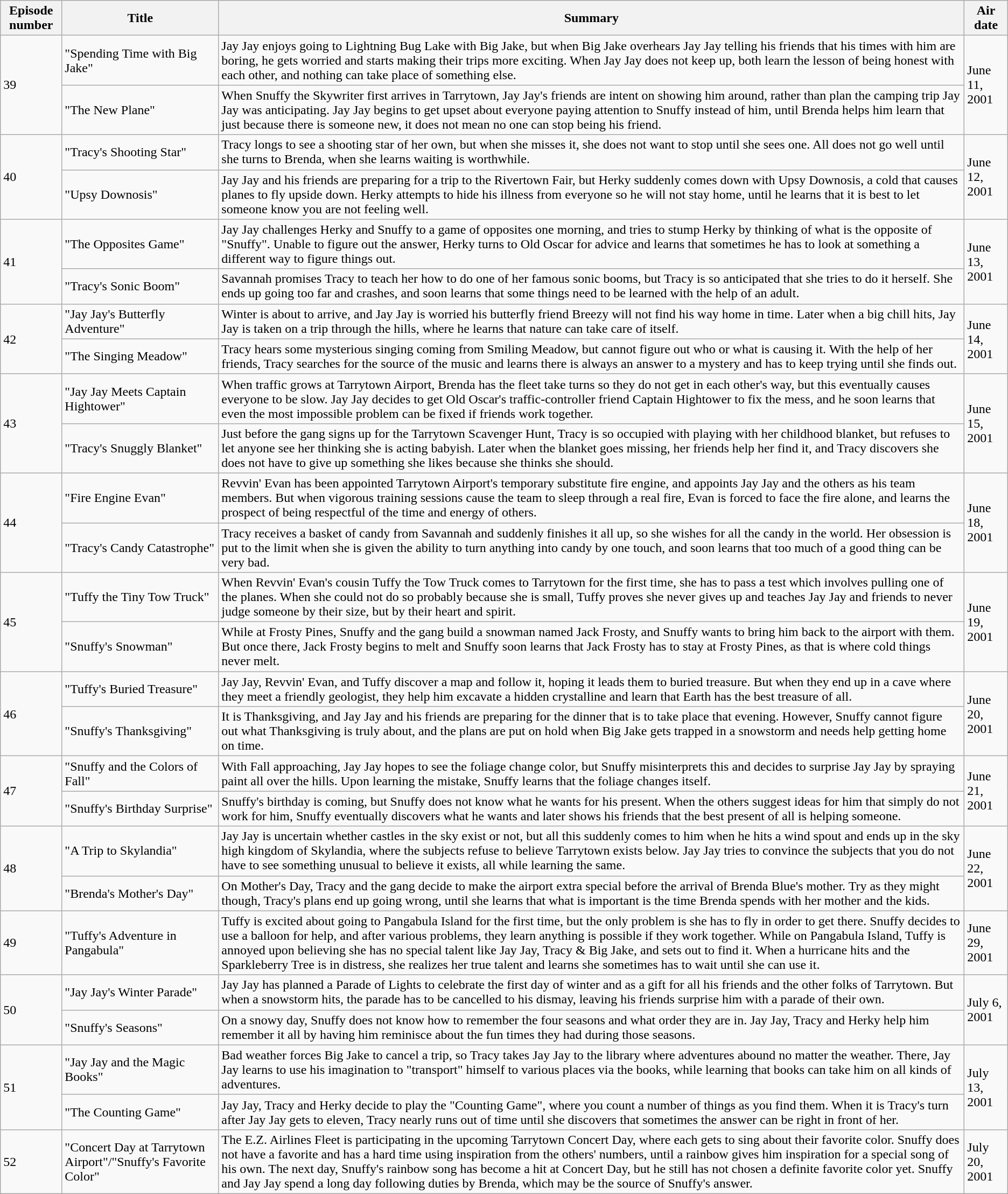<table class="wikitable">
<tr>
<th>Episode number</th>
<th>Title</th>
<th>Summary</th>
<th>Air date</th>
</tr>
<tr>
<td rowspan="2">39</td>
<td>"Spending Time with Big Jake"</td>
<td>Jay Jay enjoys going to Lightning Bug Lake with Big Jake, but when Big Jake overhears Jay Jay telling his friends that his times with him are boring, he gets worried and starts making their trips more exciting. When Jay Jay does not keep up, both learn the lesson of being honest with each other, and nothing can take place of something else.</td>
<td rowspan="2">June 11, 2001</td>
</tr>
<tr>
<td>"The New Plane"</td>
<td>When Snuffy the Skywriter first arrives in Tarrytown, Jay Jay's friends are intent on showing him around, rather than plan the camping trip Jay Jay was anticipating. Jay Jay begins to get upset about everyone paying attention to Snuffy instead of him, until Brenda helps him learn that just because there is someone new, it does not mean no one can stop being his friend.</td>
</tr>
<tr>
<td rowspan="2">40</td>
<td>"Tracy's Shooting Star"</td>
<td>Tracy longs to see a shooting star of her own, but when she misses it, she does not want to stop until she sees one. All does not go well until she turns to Brenda, when she learns waiting is worthwhile.</td>
<td rowspan="2">June 12, 2001</td>
</tr>
<tr>
<td>"Upsy Downosis"</td>
<td>Jay Jay and his friends are preparing for a trip to the Rivertown Fair, but Herky suddenly comes down with Upsy Downosis, a cold that causes planes to fly upside down. Herky attempts to hide his illness from everyone so he will not stay home, until he learns that it is best to let someone know you are not feeling well.</td>
</tr>
<tr>
<td rowspan="2">41</td>
<td>"The Opposites Game"</td>
<td>Jay Jay challenges Herky and Snuffy to a game of opposites one morning, and tries to stump Herky by thinking of what is the opposite of "Snuffy". Unable to figure out the answer, Herky turns to Old Oscar for advice and learns that sometimes he has to look at something a different way to figure things out.</td>
<td rowspan="2">June 13, 2001</td>
</tr>
<tr>
<td>"Tracy's Sonic Boom"</td>
<td>Savannah promises Tracy to teach her how to do one of her famous sonic booms, but Tracy is so anticipated that she tries to do it herself. She ends up going too far and crashes, and soon learns that some things need to be learned with the help of an adult.</td>
</tr>
<tr>
<td rowspan="2">42</td>
<td>"Jay Jay's Butterfly Adventure"</td>
<td>Winter is about to arrive, and Jay Jay is worried his butterfly friend Breezy will not find his way home in time. Later when a big chill hits, Jay Jay is taken on a trip through the hills, where he learns that nature can take care of itself.</td>
<td rowspan="2">June 14, 2001</td>
</tr>
<tr>
<td>"The Singing Meadow"</td>
<td>Tracy hears some mysterious singing coming from Smiling Meadow, but cannot figure out who or what is causing it. With the help of her friends, Tracy searches for the source of the music and learns there is always an answer to a mystery and has to keep trying until she finds out.</td>
</tr>
<tr>
<td rowspan="2">43</td>
<td>"Jay Jay Meets Captain Hightower"</td>
<td>When traffic grows at Tarrytown Airport, Brenda has the fleet take turns so they do not get in each other's way, but this eventually causes everyone to be slow. Jay Jay decides to get Old Oscar's traffic-controller friend Captain Hightower to fix the mess, and he soon learns that even the most impossible problem can be fixed if friends work together.</td>
<td rowspan="2">June 15, 2001</td>
</tr>
<tr>
<td>"Tracy's Snuggly Blanket"</td>
<td>Just before the gang signs up for the Tarrytown Scavenger Hunt, Tracy is so occupied with playing with her childhood blanket, but refuses to let anyone see her thinking she is acting babyish. Later when the blanket goes missing, her friends help her find it, and Tracy discovers she does not have to give up something she likes because she thinks she should.</td>
</tr>
<tr>
<td rowspan="2">44</td>
<td>"Fire Engine Evan"</td>
<td>Revvin' Evan has been appointed Tarrytown Airport's temporary substitute fire engine, and appoints Jay Jay and the others as his team members. But when vigorous training sessions cause the team to sleep through a real fire, Evan is forced to face the fire alone, and learns the prospect of being respectful of the time and energy of others.</td>
<td rowspan="2">June 18, 2001</td>
</tr>
<tr>
<td>"Tracy's Candy Catastrophe"</td>
<td>Tracy receives a basket of candy from Savannah and suddenly finishes it all up, so she wishes for all the candy in the world. Her obsession is put to the limit when she is given the ability to turn anything into candy by one touch, and soon learns that too much of a good thing can be very bad.</td>
</tr>
<tr>
<td rowspan="2">45</td>
<td>"Tuffy the Tiny Tow Truck"</td>
<td>When Revvin' Evan's cousin Tuffy the Tow Truck comes to Tarrytown for the first time, she has to pass a test which involves pulling one of the planes. When she could not do so probably because she is small, Tuffy proves she never gives up and teaches Jay Jay and friends to never judge someone by their size, but by their heart and spirit.</td>
<td rowspan="2">June 19, 2001</td>
</tr>
<tr>
<td>"Snuffy's Snowman"</td>
<td>While at Frosty Pines, Snuffy and the gang build a snowman named Jack Frosty, and Snuffy wants to bring him back to the airport with them. But once there, Jack Frosty begins to melt and Snuffy soon learns that Jack Frosty has to stay at Frosty Pines, as that is where cold things never melt.</td>
</tr>
<tr>
<td rowspan="2">46</td>
<td>"Tuffy's Buried Treasure"</td>
<td>Jay Jay, Revvin' Evan, and Tuffy discover a map and follow it, hoping it leads them to buried treasure. But when they end up in a cave where they meet a friendly geologist, they help him excavate a hidden crystalline and learn that Earth has the best treasure of all.</td>
<td rowspan="2">June 20, 2001</td>
</tr>
<tr>
<td>"Snuffy's Thanksgiving"</td>
<td>It is Thanksgiving, and Jay Jay and his friends are preparing for the dinner that is to take place that evening. However, Snuffy cannot figure out what Thanksgiving is truly about, and the plans are put on hold when Big Jake gets trapped in a snowstorm and needs help getting home on time.</td>
</tr>
<tr>
<td rowspan="2">47</td>
<td>"Snuffy and the Colors of Fall"</td>
<td>With Fall approaching, Jay Jay hopes to see the foliage change color, but Snuffy misinterprets this and decides to surprise Jay Jay by spraying paint all over the hills. Upon learning the mistake, Snuffy learns that the foliage changes itself.</td>
<td rowspan="2">June 21, 2001</td>
</tr>
<tr>
<td>"Snuffy's Birthday Surprise"</td>
<td>Snuffy's birthday is coming, but Snuffy does not know what he wants for his present. When the others suggest ideas for him that simply do not work for him, Snuffy eventually discovers what he wants and later shows his friends that the best present of all is helping someone.</td>
</tr>
<tr>
<td rowspan="2">48</td>
<td>"A Trip to Skylandia"</td>
<td>Jay Jay is uncertain whether castles in the sky exist or not, but all this suddenly comes to him when he hits a wind spout and ends up in the sky high kingdom of Skylandia, where the subjects refuse to believe Tarrytown exists below. Jay Jay tries to convince the subjects that you do not have to see something unusual to believe it exists, all while learning the same.</td>
<td rowspan="2">June 22, 2001</td>
</tr>
<tr>
<td>"Brenda's Mother's Day"</td>
<td>On Mother's Day, Tracy and the gang decide to make the airport extra special before the arrival of Brenda Blue's mother. Try as they might though, Tracy's plans end up going wrong, until she learns that what is important is the time Brenda spends with her mother and the kids.</td>
</tr>
<tr>
<td>49</td>
<td>"Tuffy's Adventure in Pangabula"</td>
<td>Tuffy is excited about going to Pangabula Island for the first time, but the only problem is she has to fly in order to get there. Snuffy decides to use a balloon for help, and after various problems, they learn anything is possible if they work together. While on Pangabula Island, Tuffy is annoyed upon believing she has no special talent like Jay Jay, Tracy & Big Jake, and sets out to find it. When a hurricane hits and the Sparkleberry Tree is in distress, she realizes her true talent and learns she sometimes has to wait until she can use it.</td>
<td>June 29, 2001</td>
</tr>
<tr>
<td rowspan="2">50</td>
<td>"Jay Jay's Winter Parade"</td>
<td>Jay Jay has planned a Parade of Lights to celebrate the first day of winter and as a gift for all his friends and the other folks of Tarrytown. But when a snowstorm hits, the parade has to be cancelled to his dismay, leaving his friends surprise him with a parade of their own.</td>
<td rowspan="2">July 6, 2001</td>
</tr>
<tr>
<td>"Snuffy's Seasons"</td>
<td>On a snowy day, Snuffy does not know how to remember the four seasons and what order they are in. Jay Jay, Tracy and Herky help him remember it all by having him reminisce about the fun times they had during those seasons.</td>
</tr>
<tr>
<td rowspan="2">51</td>
<td>"Jay Jay and the Magic Books"</td>
<td>Bad weather forces Big Jake to cancel a trip, so Tracy takes Jay Jay to the library where adventures abound no matter the weather. There, Jay Jay learns to use his imagination to "transport" himself to various places via the books, while learning that books can take him on all kinds of adventures.</td>
<td rowspan="2">July 13, 2001</td>
</tr>
<tr>
<td>"The Counting Game"</td>
<td>Jay Jay, Tracy and Herky decide to play the "Counting Game", where you count a number of things as you find them. When it is Tracy's turn after Jay Jay gets to eleven, Tracy nearly runs out of time until she discovers that sometimes the answer can be right in front of her.</td>
</tr>
<tr>
<td>52</td>
<td>"Concert Day at Tarrytown Airport"/"Snuffy's Favorite Color"</td>
<td>The E.Z. Airlines Fleet is participating in the upcoming Tarrytown Concert Day, where each gets to sing about their favorite color. Snuffy does not have a favorite and has a hard time using inspiration from the others' numbers, until a rainbow gives him inspiration for a special song of his own. The next day, Snuffy's rainbow song has become a hit at Concert Day, but he still has not chosen a definite favorite color yet. Snuffy and Jay Jay spend a long day following duties by Brenda, which may be the source of Snuffy's answer.</td>
<td>July 20, 2001</td>
</tr>
</table>
